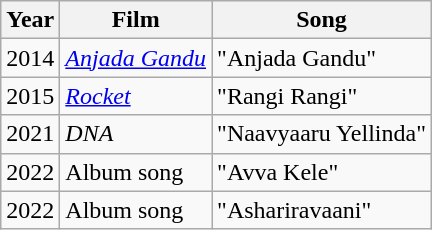<table class="wikitable sortable">
<tr>
<th scope="col">Year</th>
<th scope="col">Film</th>
<th scope="col">Song</th>
</tr>
<tr>
<td>2014</td>
<td><em><a href='#'>Anjada Gandu</a></em></td>
<td>"Anjada Gandu"</td>
</tr>
<tr>
<td>2015</td>
<td><em><a href='#'>Rocket</a></em></td>
<td>"Rangi Rangi"</td>
</tr>
<tr>
<td>2021</td>
<td><em>DNA</em></td>
<td>"Naavyaaru Yellinda"</td>
</tr>
<tr>
<td>2022</td>
<td>Album song</td>
<td>"Avva Kele"</td>
</tr>
<tr>
<td>2022</td>
<td>Album song</td>
<td>"Ashariravaani"</td>
</tr>
</table>
